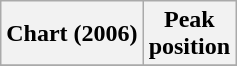<table class="wikitable plainrowheaders" style="text-align:center">
<tr>
<th>Chart (2006)</th>
<th>Peak<br>position</th>
</tr>
<tr>
</tr>
</table>
